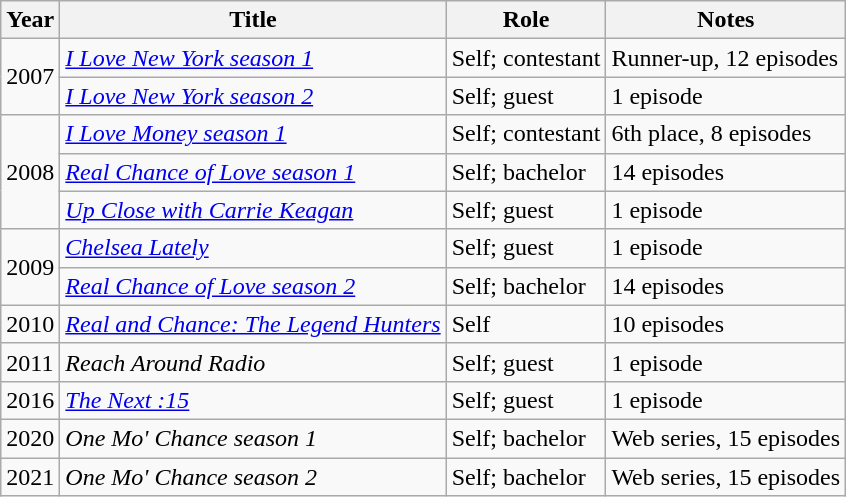<table class="wikitable">
<tr>
<th>Year</th>
<th>Title</th>
<th>Role</th>
<th>Notes</th>
</tr>
<tr>
<td rowspan="2">2007</td>
<td><em><a href='#'>I Love New York season 1</a></em></td>
<td>Self; contestant</td>
<td>Runner-up, 12 episodes</td>
</tr>
<tr>
<td><em><a href='#'>I Love New York season 2</a></em></td>
<td>Self; guest</td>
<td>1 episode</td>
</tr>
<tr>
<td rowspan="3">2008</td>
<td><em><a href='#'>I Love Money season 1</a></em></td>
<td>Self; contestant</td>
<td>6th place, 8 episodes</td>
</tr>
<tr>
<td><em><a href='#'>Real Chance of Love season 1</a></em></td>
<td>Self; bachelor</td>
<td>14 episodes</td>
</tr>
<tr>
<td><em><a href='#'>Up Close with Carrie Keagan</a></em></td>
<td>Self; guest</td>
<td>1 episode</td>
</tr>
<tr>
<td rowspan="2">2009</td>
<td><em><a href='#'>Chelsea Lately</a></em></td>
<td>Self; guest</td>
<td>1 episode</td>
</tr>
<tr>
<td><em><a href='#'>Real Chance of Love season 2</a></em></td>
<td>Self; bachelor</td>
<td>14 episodes</td>
</tr>
<tr>
<td>2010</td>
<td><em><a href='#'>Real and Chance: The Legend Hunters</a></em></td>
<td>Self</td>
<td>10 episodes</td>
</tr>
<tr>
<td>2011</td>
<td><em>Reach Around Radio</em></td>
<td>Self; guest</td>
<td>1 episode</td>
</tr>
<tr>
<td>2016</td>
<td><em><a href='#'>The Next :15</a></em></td>
<td>Self; guest</td>
<td>1 episode</td>
</tr>
<tr>
<td>2020</td>
<td><em>One Mo' Chance season 1</em></td>
<td>Self; bachelor</td>
<td>Web series, 15 episodes</td>
</tr>
<tr>
<td>2021</td>
<td><em>One Mo' Chance season 2</em></td>
<td>Self; bachelor</td>
<td>Web series, 15 episodes</td>
</tr>
</table>
